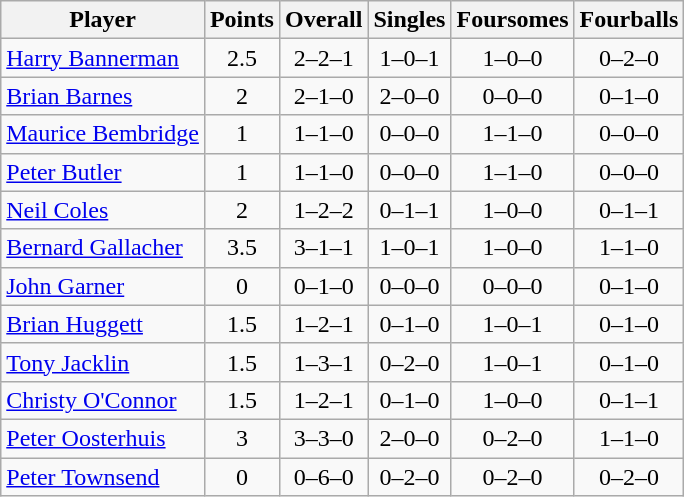<table class="wikitable sortable" style="text-align:center">
<tr>
<th>Player</th>
<th>Points</th>
<th>Overall</th>
<th>Singles</th>
<th>Foursomes</th>
<th>Fourballs</th>
</tr>
<tr>
<td align=left><a href='#'>Harry Bannerman</a></td>
<td>2.5</td>
<td>2–2–1</td>
<td>1–0–1</td>
<td>1–0–0</td>
<td>0–2–0</td>
</tr>
<tr>
<td align=left><a href='#'>Brian Barnes</a></td>
<td>2</td>
<td>2–1–0</td>
<td>2–0–0</td>
<td>0–0–0</td>
<td>0–1–0</td>
</tr>
<tr>
<td align=left><a href='#'>Maurice Bembridge</a></td>
<td>1</td>
<td>1–1–0</td>
<td>0–0–0</td>
<td>1–1–0</td>
<td>0–0–0</td>
</tr>
<tr>
<td align=left><a href='#'>Peter Butler</a></td>
<td>1</td>
<td>1–1–0</td>
<td>0–0–0</td>
<td>1–1–0</td>
<td>0–0–0</td>
</tr>
<tr>
<td align=left><a href='#'>Neil Coles</a></td>
<td>2</td>
<td>1–2–2</td>
<td>0–1–1</td>
<td>1–0–0</td>
<td>0–1–1</td>
</tr>
<tr>
<td align=left><a href='#'>Bernard Gallacher</a></td>
<td>3.5</td>
<td>3–1–1</td>
<td>1–0–1</td>
<td>1–0–0</td>
<td>1–1–0</td>
</tr>
<tr>
<td align=left><a href='#'>John Garner</a></td>
<td>0</td>
<td>0–1–0</td>
<td>0–0–0</td>
<td>0–0–0</td>
<td>0–1–0</td>
</tr>
<tr>
<td align=left><a href='#'>Brian Huggett</a></td>
<td>1.5</td>
<td>1–2–1</td>
<td>0–1–0</td>
<td>1–0–1</td>
<td>0–1–0</td>
</tr>
<tr>
<td align=left><a href='#'>Tony Jacklin</a></td>
<td>1.5</td>
<td>1–3–1</td>
<td>0–2–0</td>
<td>1–0–1</td>
<td>0–1–0</td>
</tr>
<tr>
<td align=left><a href='#'>Christy O'Connor</a></td>
<td>1.5</td>
<td>1–2–1</td>
<td>0–1–0</td>
<td>1–0–0</td>
<td>0–1–1</td>
</tr>
<tr>
<td align=left><a href='#'>Peter Oosterhuis</a></td>
<td>3</td>
<td>3–3–0</td>
<td>2–0–0</td>
<td>0–2–0</td>
<td>1–1–0</td>
</tr>
<tr>
<td align=left><a href='#'>Peter Townsend</a></td>
<td>0</td>
<td>0–6–0</td>
<td>0–2–0</td>
<td>0–2–0</td>
<td>0–2–0</td>
</tr>
</table>
